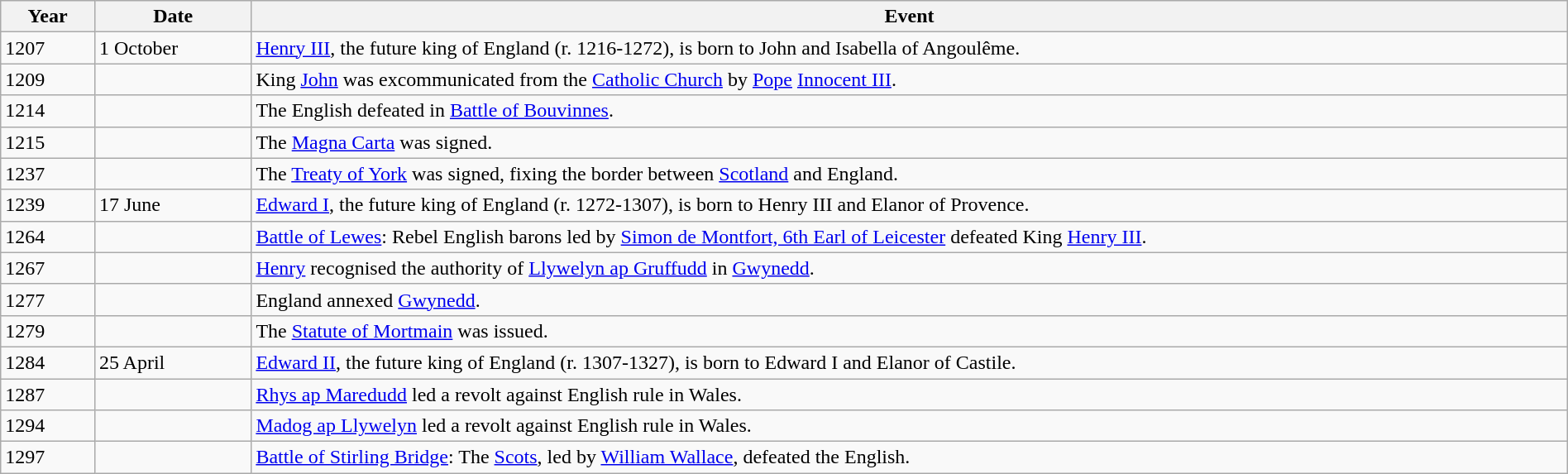<table class="wikitable" width="100%">
<tr>
<th style="width:6%">Year</th>
<th style="width:10%">Date</th>
<th>Event</th>
</tr>
<tr>
<td>1207</td>
<td>1 October</td>
<td><a href='#'>Henry III</a>, the future king of England (r. 1216-1272), is born to John and Isabella of Angoulême.</td>
</tr>
<tr>
<td>1209</td>
<td></td>
<td>King <a href='#'>John</a> was excommunicated from the <a href='#'>Catholic Church</a> by <a href='#'>Pope</a> <a href='#'>Innocent III</a>.</td>
</tr>
<tr>
<td>1214</td>
<td></td>
<td>The English defeated in <a href='#'>Battle of Bouvinnes</a>.</td>
</tr>
<tr>
<td>1215</td>
<td></td>
<td>The <a href='#'>Magna Carta</a> was signed.</td>
</tr>
<tr>
<td>1237</td>
<td></td>
<td>The <a href='#'>Treaty of York</a> was signed, fixing the border between <a href='#'>Scotland</a> and England.</td>
</tr>
<tr>
<td>1239</td>
<td>17 June</td>
<td><a href='#'>Edward I</a>, the future king of England (r. 1272-1307), is born to Henry III and Elanor of Provence.</td>
</tr>
<tr>
<td>1264</td>
<td></td>
<td><a href='#'>Battle of Lewes</a>: Rebel English barons led by <a href='#'>Simon de Montfort, 6th Earl of Leicester</a> defeated King <a href='#'>Henry III</a>.</td>
</tr>
<tr>
<td>1267</td>
<td></td>
<td><a href='#'>Henry</a> recognised the authority of <a href='#'>Llywelyn ap Gruffudd</a> in <a href='#'>Gwynedd</a>.</td>
</tr>
<tr>
<td>1277</td>
<td></td>
<td>England annexed <a href='#'>Gwynedd</a>.</td>
</tr>
<tr>
<td>1279</td>
<td></td>
<td>The <a href='#'>Statute of Mortmain</a> was issued.</td>
</tr>
<tr>
<td>1284</td>
<td>25 April</td>
<td><a href='#'>Edward II</a>, the future king of England (r. 1307-1327), is born to Edward I and Elanor of Castile.</td>
</tr>
<tr>
<td>1287</td>
<td></td>
<td><a href='#'>Rhys ap Maredudd</a> led a revolt against English rule in Wales.</td>
</tr>
<tr>
<td>1294</td>
<td></td>
<td><a href='#'>Madog ap Llywelyn</a> led a revolt against English rule in Wales.</td>
</tr>
<tr>
<td>1297</td>
<td></td>
<td><a href='#'>Battle of Stirling Bridge</a>: The <a href='#'>Scots</a>, led by <a href='#'>William Wallace</a>, defeated the English.</td>
</tr>
</table>
